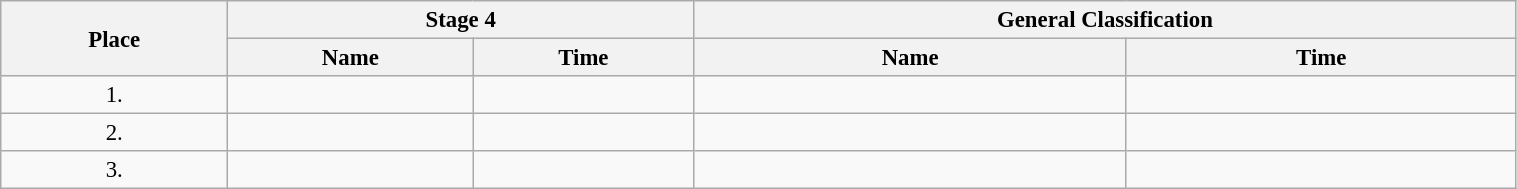<table class=wikitable style="font-size:95%" width="80%">
<tr>
<th rowspan="2">Place</th>
<th colspan="2">Stage 4</th>
<th colspan="2">General Classification</th>
</tr>
<tr>
<th>Name</th>
<th>Time</th>
<th>Name</th>
<th>Time</th>
</tr>
<tr>
<td align="center">1.</td>
<td></td>
<td></td>
<td></td>
<td></td>
</tr>
<tr>
<td align="center">2.</td>
<td></td>
<td></td>
<td></td>
<td></td>
</tr>
<tr>
<td align="center">3.</td>
<td></td>
<td></td>
<td></td>
<td></td>
</tr>
</table>
